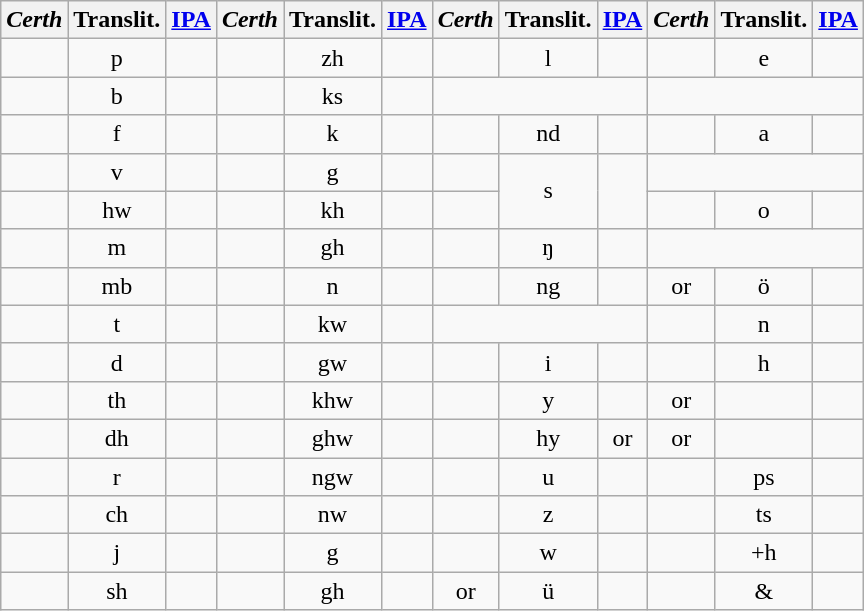<table class="wikitable">
<tr align="center">
<th><em>Certh</em></th>
<th>Translit.</th>
<th><a href='#'>IPA</a></th>
<th><em>Certh</em></th>
<th>Translit.</th>
<th><a href='#'>IPA</a></th>
<th><em>Certh</em></th>
<th>Translit.</th>
<th><a href='#'>IPA</a></th>
<th><em>Certh</em></th>
<th>Translit.</th>
<th><a href='#'>IPA</a></th>
</tr>
<tr align="center">
<td></td>
<td>p</td>
<td></td>
<td></td>
<td>zh</td>
<td></td>
<td></td>
<td>l</td>
<td></td>
<td></td>
<td>e</td>
<td></td>
</tr>
<tr align="center">
<td></td>
<td>b</td>
<td></td>
<td></td>
<td>ks</td>
<td></td>
<td colspan="3"></td>
<td colspan="3"></td>
</tr>
<tr align="center">
<td></td>
<td>f</td>
<td></td>
<td></td>
<td>k</td>
<td></td>
<td></td>
<td>nd</td>
<td></td>
<td></td>
<td>a</td>
<td></td>
</tr>
<tr align="center">
<td></td>
<td>v</td>
<td></td>
<td></td>
<td>g</td>
<td></td>
<td></td>
<td rowspan="2">s</td>
<td rowspan="2"></td>
<td colspan="3"></td>
</tr>
<tr align="center">
<td></td>
<td>hw</td>
<td></td>
<td></td>
<td>kh</td>
<td></td>
<td></td>
<td></td>
<td>o</td>
<td></td>
</tr>
<tr align="center">
<td></td>
<td>m</td>
<td></td>
<td></td>
<td>gh</td>
<td></td>
<td></td>
<td>ŋ</td>
<td></td>
<td colspan="3"></td>
</tr>
<tr align="center">
<td></td>
<td>mb</td>
<td></td>
<td></td>
<td>n</td>
<td></td>
<td></td>
<td>ng</td>
<td></td>
<td> <span>or</span> </td>
<td>ö</td>
<td></td>
</tr>
<tr align="center">
<td></td>
<td>t</td>
<td></td>
<td></td>
<td>kw</td>
<td></td>
<td colspan="3"></td>
<td></td>
<td>n</td>
<td></td>
</tr>
<tr align="center">
<td></td>
<td>d</td>
<td></td>
<td></td>
<td>gw</td>
<td></td>
<td></td>
<td>i</td>
<td></td>
<td></td>
<td>h</td>
<td></td>
</tr>
<tr align="center">
<td></td>
<td>th</td>
<td></td>
<td></td>
<td>khw</td>
<td></td>
<td></td>
<td>y</td>
<td></td>
<td> <span>or</span> </td>
<td></td>
<td></td>
</tr>
<tr align="center">
<td></td>
<td>dh</td>
<td></td>
<td></td>
<td>ghw</td>
<td></td>
<td></td>
<td>hy</td>
<td> or </td>
<td> <span>or</span> </td>
<td></td>
<td></td>
</tr>
<tr align="center">
<td></td>
<td>r</td>
<td></td>
<td></td>
<td>ngw</td>
<td></td>
<td></td>
<td>u</td>
<td></td>
<td></td>
<td>ps</td>
<td></td>
</tr>
<tr align="center">
<td></td>
<td>ch</td>
<td></td>
<td></td>
<td>nw</td>
<td></td>
<td></td>
<td>z</td>
<td></td>
<td></td>
<td>ts</td>
<td></td>
</tr>
<tr align="center">
<td></td>
<td>j</td>
<td></td>
<td></td>
<td>g</td>
<td></td>
<td></td>
<td>w</td>
<td></td>
<td></td>
<td>+h</td>
<td></td>
</tr>
<tr align="center">
<td></td>
<td>sh</td>
<td></td>
<td></td>
<td>gh</td>
<td></td>
<td> <span>or</span> </td>
<td>ü</td>
<td></td>
<td></td>
<td>&</td>
<td></td>
</tr>
</table>
